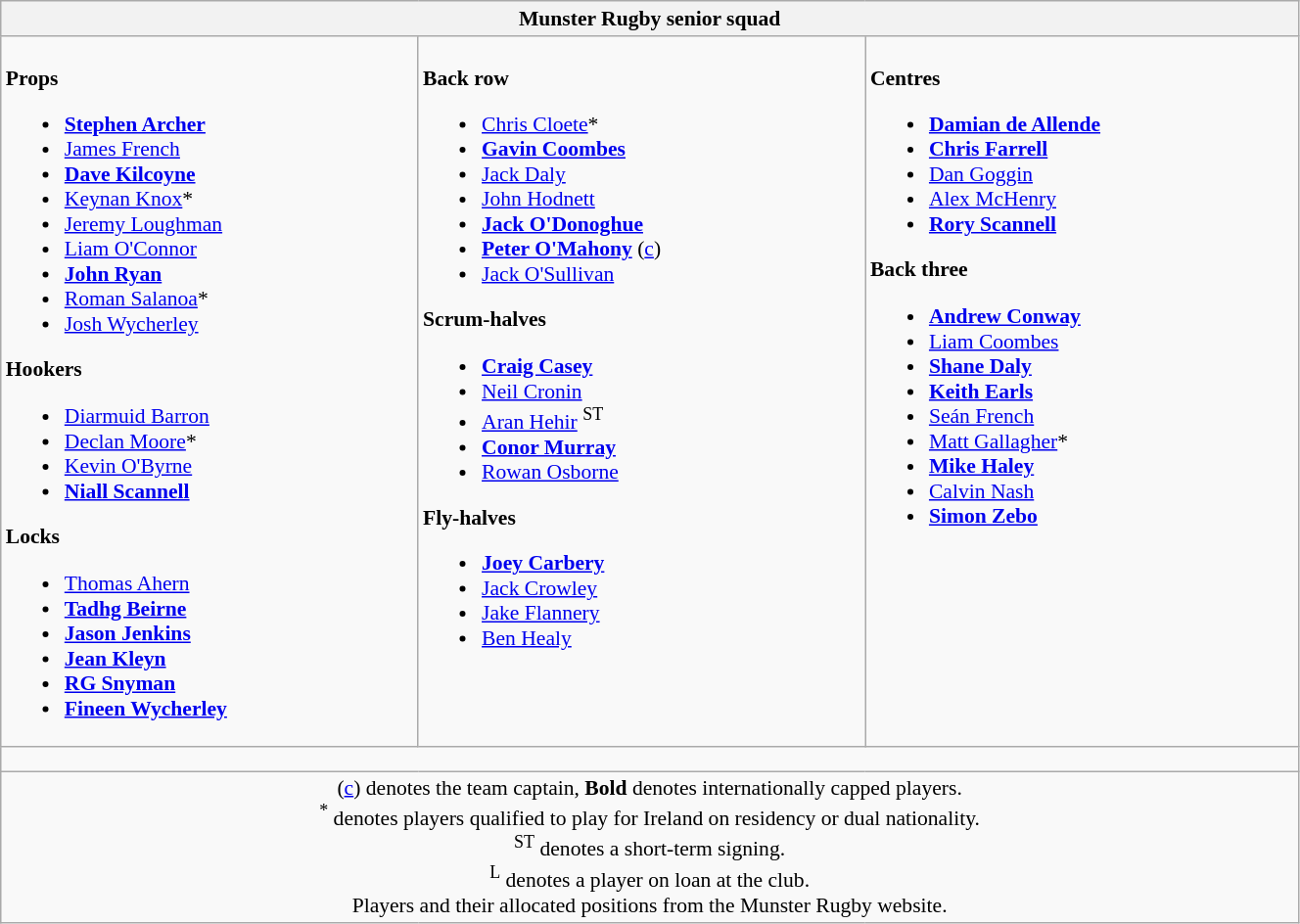<table class="wikitable" style="text-align:left; font-size:90%; width:70%">
<tr>
<th colspan="100%">Munster Rugby senior squad</th>
</tr>
<tr valign="top">
<td><br><strong>Props</strong><ul><li> <strong><a href='#'>Stephen Archer</a></strong></li><li> <a href='#'>James French</a></li><li> <strong><a href='#'>Dave Kilcoyne</a></strong></li><li> <a href='#'>Keynan Knox</a>*</li><li> <a href='#'>Jeremy Loughman</a></li><li> <a href='#'>Liam O'Connor</a></li><li> <strong><a href='#'>John Ryan</a></strong></li><li> <a href='#'>Roman Salanoa</a>*</li><li> <a href='#'>Josh Wycherley</a></li></ul><strong>Hookers</strong><ul><li> <a href='#'>Diarmuid Barron</a></li><li> <a href='#'>Declan Moore</a>*</li><li> <a href='#'>Kevin O'Byrne</a></li><li> <strong><a href='#'>Niall Scannell</a></strong></li></ul><strong>Locks</strong><ul><li> <a href='#'>Thomas Ahern</a></li><li> <strong><a href='#'>Tadhg Beirne</a></strong></li><li> <strong><a href='#'>Jason Jenkins</a></strong></li><li> <strong><a href='#'>Jean Kleyn</a></strong></li><li> <strong><a href='#'>RG Snyman</a></strong></li><li> <strong><a href='#'>Fineen Wycherley</a></strong></li></ul></td>
<td><br><strong>Back row</strong><ul><li> <a href='#'>Chris Cloete</a>*</li><li> <strong><a href='#'>Gavin Coombes</a></strong></li><li> <a href='#'>Jack Daly</a></li><li> <a href='#'>John Hodnett</a></li><li> <strong><a href='#'>Jack O'Donoghue</a></strong></li><li> <strong><a href='#'>Peter O'Mahony</a></strong> (<a href='#'>c</a>)</li><li> <a href='#'>Jack O'Sullivan</a></li></ul><strong>Scrum-halves</strong><ul><li> <strong><a href='#'>Craig Casey</a></strong></li><li> <a href='#'>Neil Cronin</a></li><li> <a href='#'>Aran Hehir</a> <sup>ST</sup></li><li> <strong><a href='#'>Conor Murray</a></strong></li><li> <a href='#'>Rowan Osborne</a></li></ul><strong>Fly-halves</strong><ul><li> <strong><a href='#'>Joey Carbery</a></strong></li><li> <a href='#'>Jack Crowley</a></li><li> <a href='#'>Jake Flannery</a></li><li> <a href='#'>Ben Healy</a></li></ul></td>
<td><br><strong>Centres</strong><ul><li> <strong><a href='#'>Damian de Allende</a></strong></li><li> <strong><a href='#'>Chris Farrell</a></strong></li><li> <a href='#'>Dan Goggin</a></li><li> <a href='#'>Alex McHenry</a></li><li> <strong><a href='#'>Rory Scannell</a></strong></li></ul><strong>Back three</strong><ul><li> <strong><a href='#'>Andrew Conway</a></strong></li><li> <a href='#'>Liam Coombes</a></li><li> <strong><a href='#'>Shane Daly</a></strong></li><li> <strong><a href='#'>Keith Earls</a></strong></li><li> <a href='#'>Seán French</a></li><li> <a href='#'>Matt Gallagher</a>*</li><li> <strong><a href='#'>Mike Haley</a></strong></li><li> <a href='#'>Calvin Nash</a></li><li> <strong><a href='#'>Simon Zebo</a></strong></li></ul></td>
</tr>
<tr>
<td colspan="100%" style="height: 10px;"></td>
</tr>
<tr>
<td colspan="100%" style="text-align:center;">(<a href='#'>c</a>) denotes the team captain, <strong>Bold</strong> denotes internationally capped players. <br> <sup>*</sup> denotes players qualified to play for Ireland on residency or dual nationality. <br> <sup>ST</sup> denotes a short-term signing.<br> <sup>L</sup> denotes a player on loan at the club. <br> Players and their allocated positions from the Munster Rugby website.</td>
</tr>
</table>
